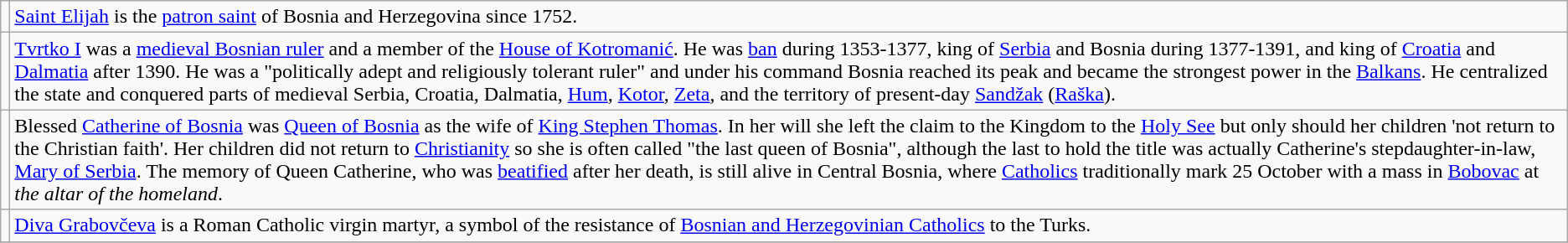<table class="wikitable">
<tr>
<td></td>
<td><a href='#'>Saint Elijah</a> is the <a href='#'>patron saint</a> of Bosnia and Herzegovina since 1752.</td>
</tr>
<tr>
<td><br></td>
<td><a href='#'>Tvrtko I</a> was a <a href='#'>medieval Bosnian ruler</a> and a member of the <a href='#'>House of Kotromanić</a>. He was <a href='#'>ban</a> during 1353-1377, king of <a href='#'>Serbia</a> and Bosnia during 1377-1391, and king of <a href='#'>Croatia</a> and <a href='#'>Dalmatia</a> after 1390. He was a "politically adept and religiously tolerant ruler" and under his command Bosnia reached its peak and became the strongest power in the <a href='#'>Balkans</a>. He centralized the state and conquered parts of medieval Serbia, Croatia, Dalmatia, <a href='#'>Hum</a>, <a href='#'>Kotor</a>, <a href='#'>Zeta</a>, and the territory of present-day <a href='#'>Sandžak</a> (<a href='#'>Raška</a>).</td>
</tr>
<tr>
<td></td>
<td>Blessed <a href='#'>Catherine of Bosnia</a> was <a href='#'>Queen of Bosnia</a> as the wife of <a href='#'>King Stephen Thomas</a>. In her will she left the claim to the Kingdom to the <a href='#'>Holy See</a> but only should her children 'not return to the Christian faith'. Her children did not return to <a href='#'>Christianity</a> so she is often called "the last queen of Bosnia", although the last to hold the title was actually Catherine's stepdaughter-in-law, <a href='#'>Mary of Serbia</a>. The memory of Queen Catherine, who was <a href='#'>beatified</a> after her death, is still alive in Central Bosnia, where <a href='#'>Catholics</a> traditionally mark 25 October with a mass in <a href='#'>Bobovac</a> at <em>the altar of the homeland</em>.</td>
</tr>
<tr>
<td></td>
<td><a href='#'>Diva Grabovčeva</a> is a Roman Catholic virgin martyr, a symbol of the resistance of <a href='#'>Bosnian and Herzegovinian Catholics</a> to the Turks.</td>
</tr>
<tr>
</tr>
</table>
